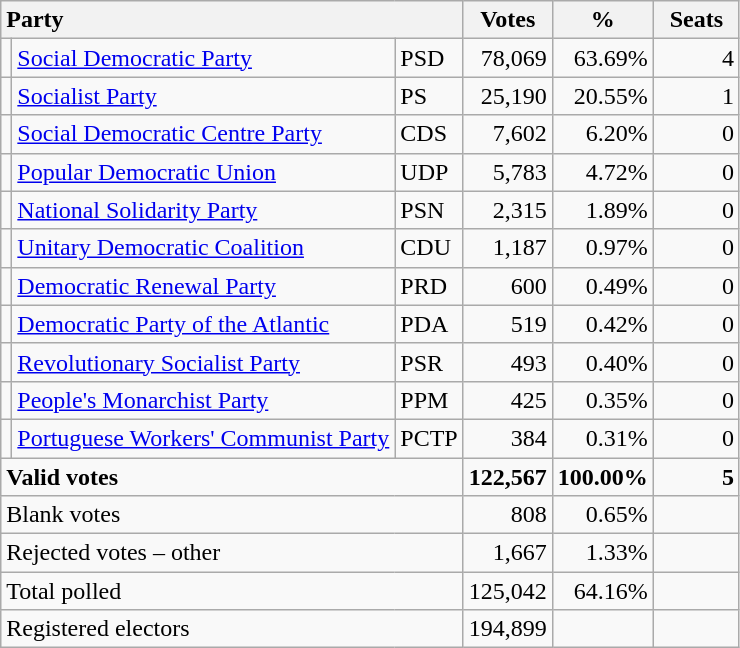<table class="wikitable" border="1" style="text-align:right;">
<tr>
<th style="text-align:left;" colspan=3>Party</th>
<th align=center width="50">Votes</th>
<th align=center width="50">%</th>
<th align=center width="50">Seats</th>
</tr>
<tr>
<td></td>
<td align=left><a href='#'>Social Democratic Party</a></td>
<td align=left>PSD</td>
<td>78,069</td>
<td>63.69%</td>
<td>4</td>
</tr>
<tr>
<td></td>
<td align=left><a href='#'>Socialist Party</a></td>
<td align=left>PS</td>
<td>25,190</td>
<td>20.55%</td>
<td>1</td>
</tr>
<tr>
<td></td>
<td align=left style="white-space: nowrap;"><a href='#'>Social Democratic Centre Party</a></td>
<td align=left>CDS</td>
<td>7,602</td>
<td>6.20%</td>
<td>0</td>
</tr>
<tr>
<td></td>
<td align=left><a href='#'>Popular Democratic Union</a></td>
<td align=left>UDP</td>
<td>5,783</td>
<td>4.72%</td>
<td>0</td>
</tr>
<tr>
<td></td>
<td align=left><a href='#'>National Solidarity Party</a></td>
<td align=left>PSN</td>
<td>2,315</td>
<td>1.89%</td>
<td>0</td>
</tr>
<tr>
<td></td>
<td align=left style="white-space: nowrap;"><a href='#'>Unitary Democratic Coalition</a></td>
<td align=left>CDU</td>
<td>1,187</td>
<td>0.97%</td>
<td>0</td>
</tr>
<tr>
<td></td>
<td align=left><a href='#'>Democratic Renewal Party</a></td>
<td align=left>PRD</td>
<td>600</td>
<td>0.49%</td>
<td>0</td>
</tr>
<tr>
<td></td>
<td align=left><a href='#'>Democratic Party of the Atlantic</a></td>
<td align=left>PDA</td>
<td>519</td>
<td>0.42%</td>
<td>0</td>
</tr>
<tr>
<td></td>
<td align=left><a href='#'>Revolutionary Socialist Party</a></td>
<td align=left>PSR</td>
<td>493</td>
<td>0.40%</td>
<td>0</td>
</tr>
<tr>
<td></td>
<td align=left><a href='#'>People's Monarchist Party</a></td>
<td align=left>PPM</td>
<td>425</td>
<td>0.35%</td>
<td>0</td>
</tr>
<tr>
<td></td>
<td align=left><a href='#'>Portuguese Workers' Communist Party</a></td>
<td align=left>PCTP</td>
<td>384</td>
<td>0.31%</td>
<td>0</td>
</tr>
<tr style="font-weight:bold">
<td align=left colspan=3>Valid votes</td>
<td>122,567</td>
<td>100.00%</td>
<td>5</td>
</tr>
<tr>
<td align=left colspan=3>Blank votes</td>
<td>808</td>
<td>0.65%</td>
<td></td>
</tr>
<tr>
<td align=left colspan=3>Rejected votes – other</td>
<td>1,667</td>
<td>1.33%</td>
<td></td>
</tr>
<tr>
<td align=left colspan=3>Total polled</td>
<td>125,042</td>
<td>64.16%</td>
<td></td>
</tr>
<tr>
<td align=left colspan=3>Registered electors</td>
<td>194,899</td>
<td></td>
<td></td>
</tr>
</table>
